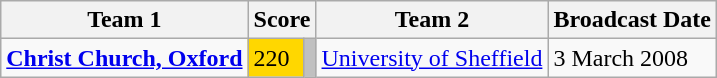<table class="wikitable" border="1">
<tr>
<th>Team 1</th>
<th colspan=2>Score</th>
<th>Team 2</th>
<th>Broadcast Date</th>
</tr>
<tr>
<td><strong><a href='#'>Christ Church, Oxford</a></strong></td>
<td style="background:gold">220</td>
<td style="background:silver"></td>
<td><a href='#'>University of Sheffield</a></td>
<td>3 March 2008</td>
</tr>
</table>
